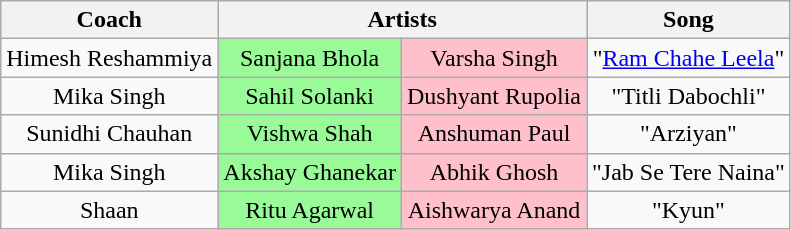<table class="wikitable sortable" style="text-align: center; width: auto;">
<tr>
<th>Coach</th>
<th colspan="2">Artists</th>
<th>Song</th>
</tr>
<tr>
<td>Himesh Reshammiya</td>
<td style="background:palegreen">Sanjana Bhola</td>
<td style="background:pink">Varsha Singh</td>
<td>"<a href='#'>Ram Chahe Leela</a>"</td>
</tr>
<tr>
<td>Mika Singh</td>
<td style="background:palegreen">Sahil Solanki</td>
<td style="background:pink">Dushyant Rupolia</td>
<td>"Titli Dabochli"</td>
</tr>
<tr>
<td>Sunidhi Chauhan</td>
<td style="background:palegreen">Vishwa Shah</td>
<td style="background:pink">Anshuman Paul</td>
<td>"Arziyan"</td>
</tr>
<tr>
<td>Mika Singh</td>
<td style="background:palegreen">Akshay Ghanekar</td>
<td style="background:pink">Abhik Ghosh</td>
<td>"Jab Se Tere Naina"</td>
</tr>
<tr>
<td>Shaan</td>
<td style="background:palegreen">Ritu Agarwal</td>
<td style="background:pink">Aishwarya Anand</td>
<td>"Kyun"</td>
</tr>
</table>
